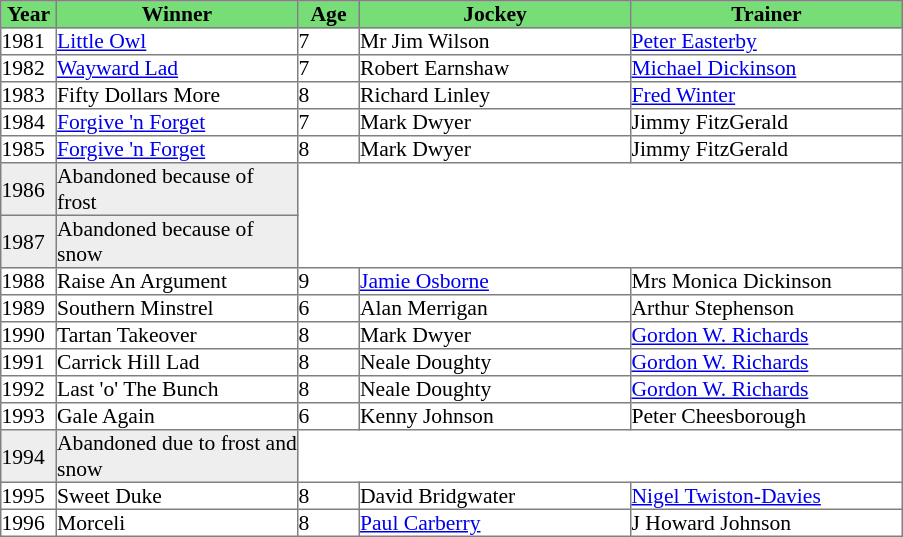<table class = "sortable" | border="1" cellpadding="0" style="border-collapse: collapse; font-size:90%">
<tr bgcolor="#77dd77" align="center">
<th width="36px"><strong>Year</strong><br></th>
<th width="160px"><strong>Winner</strong><br></th>
<th width="40px"><strong>Age</strong><br></th>
<th width="180px"><strong>Jockey</strong><br></th>
<th width="180px"><strong>Trainer</strong><br></th>
</tr>
<tr>
<td>1981</td>
<td><a href='#'>Little Owl</a></td>
<td>7</td>
<td>Mr Jim Wilson</td>
<td><a href='#'>Peter Easterby</a></td>
</tr>
<tr>
<td>1982</td>
<td><a href='#'>Wayward Lad</a></td>
<td>7</td>
<td>Robert Earnshaw</td>
<td><a href='#'>Michael Dickinson</a></td>
</tr>
<tr>
<td>1983</td>
<td>Fifty Dollars More</td>
<td>8</td>
<td>Richard Linley</td>
<td><a href='#'>Fred Winter</a></td>
</tr>
<tr>
<td>1984</td>
<td><a href='#'>Forgive 'n Forget</a></td>
<td>7</td>
<td>Mark Dwyer</td>
<td>Jimmy FitzGerald</td>
</tr>
<tr>
<td>1985</td>
<td><a href='#'>Forgive 'n Forget</a></td>
<td>8</td>
<td>Mark Dwyer</td>
<td>Jimmy FitzGerald</td>
</tr>
<tr bgcolor="#eeeeee">
<td>1986<td>Abandoned because of frost</td></td>
</tr>
<tr bgcolor="#eeeeee">
<td>1987<td>Abandoned because of snow</td></td>
</tr>
<tr>
<td>1988</td>
<td>Raise An Argument</td>
<td>9</td>
<td><a href='#'>Jamie Osborne</a></td>
<td>Mrs Monica Dickinson</td>
</tr>
<tr>
<td>1989</td>
<td>Southern Minstrel</td>
<td>6</td>
<td>Alan Merrigan</td>
<td>Arthur Stephenson</td>
</tr>
<tr>
<td>1990</td>
<td>Tartan Takeover</td>
<td>8</td>
<td>Mark Dwyer</td>
<td><a href='#'>Gordon W. Richards</a></td>
</tr>
<tr>
<td>1991</td>
<td>Carrick Hill Lad</td>
<td>8</td>
<td>Neale Doughty</td>
<td><a href='#'>Gordon W. Richards</a></td>
</tr>
<tr>
<td>1992</td>
<td>Last 'o' The Bunch</td>
<td>8</td>
<td>Neale Doughty</td>
<td><a href='#'>Gordon W. Richards</a></td>
</tr>
<tr>
<td>1993</td>
<td>Gale Again</td>
<td>6</td>
<td>Kenny Johnson</td>
<td>Peter Cheesborough</td>
</tr>
<tr bgcolor="#eeeeee">
<td>1994<td>Abandoned due to frost and snow</td></td>
</tr>
<tr>
<td>1995</td>
<td>Sweet Duke</td>
<td>8</td>
<td>David Bridgwater</td>
<td><a href='#'>Nigel Twiston-Davies</a></td>
</tr>
<tr>
<td>1996</td>
<td>Morceli</td>
<td>8</td>
<td><a href='#'>Paul Carberry</a></td>
<td>J Howard Johnson</td>
</tr>
</table>
